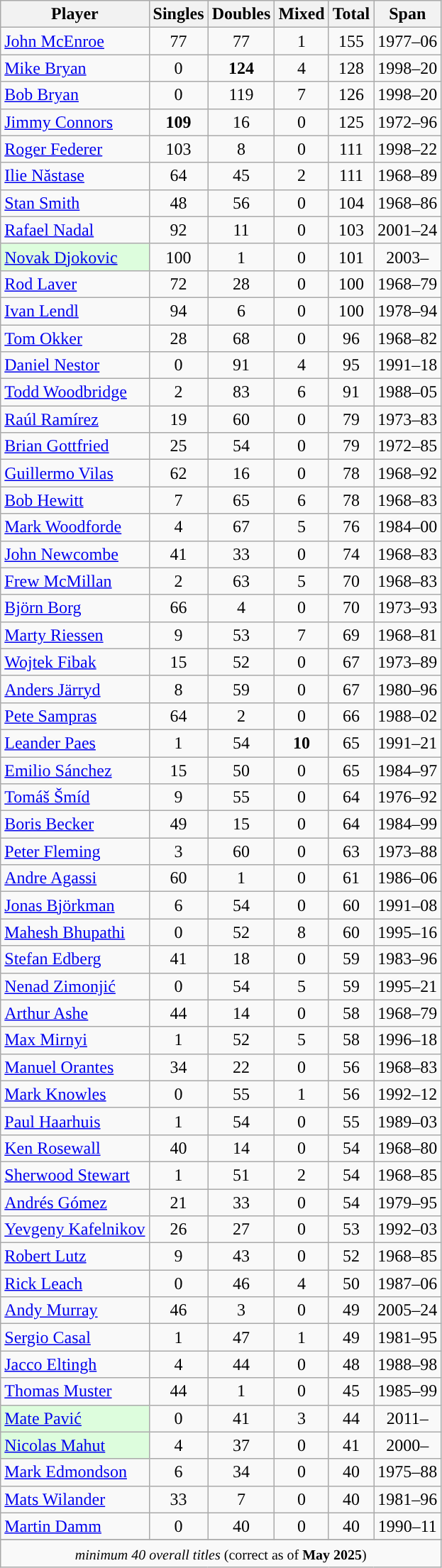<table class="wikitable sortable" style="text-align:center; display:inline-table;">
<tr>
<th>Player</th>
<th>Singles</th>
<th>Doubles</th>
<th>Mixed</th>
<th>Total</th>
<th>Span</th>
</tr>
<tr>
<td style="text-align:left;"> <a href='#'>John McEnroe</a></td>
<td>77</td>
<td>77</td>
<td>1</td>
<td>155</td>
<td>1977–06</td>
</tr>
<tr>
<td style="text-align:left;"> <a href='#'>Mike Bryan</a></td>
<td>0</td>
<td><strong>124</strong></td>
<td>4</td>
<td>128</td>
<td>1998–20</td>
</tr>
<tr>
<td style="text-align:left;"> <a href='#'>Bob Bryan</a></td>
<td>0</td>
<td>119</td>
<td>7</td>
<td>126</td>
<td>1998–20</td>
</tr>
<tr>
<td style="text-align:left;"> <a href='#'>Jimmy Connors</a></td>
<td><strong>109</strong></td>
<td>16</td>
<td>0</td>
<td>125</td>
<td>1972–96</td>
</tr>
<tr>
<td style="text-align:left;"> <a href='#'>Roger Federer</a></td>
<td>103</td>
<td>8</td>
<td>0</td>
<td>111</td>
<td>1998–22</td>
</tr>
<tr>
<td style="text-align:left;"> <a href='#'>Ilie Năstase</a></td>
<td>64</td>
<td>45</td>
<td>2</td>
<td>111</td>
<td>1968–89</td>
</tr>
<tr>
<td style="text-align:left;"> <a href='#'>Stan Smith</a></td>
<td>48</td>
<td>56</td>
<td>0</td>
<td>104</td>
<td>1968–86</td>
</tr>
<tr>
<td style="text-align:left;"> <a href='#'>Rafael Nadal</a></td>
<td>92</td>
<td>11</td>
<td>0</td>
<td>103</td>
<td>2001–24</td>
</tr>
<tr>
<td style="text-align:left; background:#ddfddd;"> <a href='#'>Novak Djokovic</a></td>
<td>100</td>
<td>1</td>
<td>0</td>
<td>101</td>
<td>2003–</td>
</tr>
<tr>
<td style="text-align:left;"> <a href='#'>Rod Laver</a></td>
<td>72</td>
<td>28</td>
<td>0</td>
<td>100</td>
<td>1968–79</td>
</tr>
<tr>
<td style="text-align:left;"> <a href='#'>Ivan Lendl</a></td>
<td>94</td>
<td>6</td>
<td>0</td>
<td>100</td>
<td>1978–94</td>
</tr>
<tr>
<td style="text-align:left;"> <a href='#'>Tom Okker</a></td>
<td>28</td>
<td>68</td>
<td>0</td>
<td>96</td>
<td>1968–82</td>
</tr>
<tr>
<td style="text-align:left;"> <a href='#'>Daniel Nestor</a></td>
<td>0</td>
<td>91</td>
<td>4</td>
<td>95</td>
<td>1991–18</td>
</tr>
<tr>
<td style="text-align:left;"> <a href='#'>Todd Woodbridge</a></td>
<td>2</td>
<td>83</td>
<td>6</td>
<td>91</td>
<td>1988–05</td>
</tr>
<tr>
<td style="text-align:left;"> <a href='#'>Raúl Ramírez</a></td>
<td>19</td>
<td>60</td>
<td>0</td>
<td>79</td>
<td>1973–83</td>
</tr>
<tr>
<td style="text-align:left;"> <a href='#'>Brian Gottfried</a></td>
<td>25</td>
<td>54</td>
<td>0</td>
<td>79</td>
<td>1972–85</td>
</tr>
<tr>
<td style="text-align:left;"> <a href='#'>Guillermo Vilas</a></td>
<td>62</td>
<td>16</td>
<td>0</td>
<td>78</td>
<td>1968–92</td>
</tr>
<tr>
<td style="text-align:left;"> <a href='#'>Bob Hewitt</a></td>
<td>7</td>
<td>65</td>
<td>6</td>
<td>78</td>
<td>1968–83</td>
</tr>
<tr>
<td style="text-align:left;"> <a href='#'>Mark Woodforde</a></td>
<td>4</td>
<td>67</td>
<td>5</td>
<td>76</td>
<td>1984–00</td>
</tr>
<tr>
<td style="text-align:left;"> <a href='#'>John Newcombe</a></td>
<td>41</td>
<td>33</td>
<td>0</td>
<td>74</td>
<td>1968–83</td>
</tr>
<tr>
<td style="text-align:left;"> <a href='#'>Frew McMillan</a></td>
<td>2</td>
<td>63</td>
<td>5</td>
<td>70</td>
<td>1968–83</td>
</tr>
<tr>
<td style="text-align:left;"> <a href='#'>Björn Borg</a></td>
<td>66</td>
<td>4</td>
<td>0</td>
<td>70</td>
<td>1973–93</td>
</tr>
<tr>
<td style="text-align:left;"> <a href='#'>Marty Riessen</a></td>
<td>9</td>
<td>53</td>
<td>7</td>
<td>69</td>
<td>1968–81</td>
</tr>
<tr>
<td style="text-align:left;"> <a href='#'>Wojtek Fibak</a></td>
<td>15</td>
<td>52</td>
<td>0</td>
<td>67</td>
<td>1973–89</td>
</tr>
<tr>
<td style="text-align:left;"> <a href='#'>Anders Järryd</a></td>
<td>8</td>
<td>59</td>
<td>0</td>
<td>67</td>
<td>1980–96</td>
</tr>
<tr>
<td style="text-align:left;"> <a href='#'>Pete Sampras</a></td>
<td>64</td>
<td>2</td>
<td>0</td>
<td>66</td>
<td>1988–02</td>
</tr>
<tr>
<td style="text-align:left;"> <a href='#'>Leander Paes</a></td>
<td>1</td>
<td>54</td>
<td><strong>10</strong></td>
<td>65</td>
<td>1991–21</td>
</tr>
<tr>
<td style="text-align:left;"> <a href='#'>Emilio Sánchez</a></td>
<td>15</td>
<td>50</td>
<td>0</td>
<td>65</td>
<td>1984–97</td>
</tr>
<tr>
<td style="text-align:left;"> <a href='#'>Tomáš Šmíd</a></td>
<td>9</td>
<td>55</td>
<td>0</td>
<td>64</td>
<td>1976–92</td>
</tr>
<tr>
<td style="text-align:left;"> <a href='#'>Boris Becker</a></td>
<td>49</td>
<td>15</td>
<td>0</td>
<td>64</td>
<td>1984–99</td>
</tr>
<tr>
<td style="text-align:left;"> <a href='#'>Peter Fleming</a></td>
<td>3</td>
<td>60</td>
<td>0</td>
<td>63</td>
<td>1973–88</td>
</tr>
<tr>
<td style="text-align:left;"> <a href='#'>Andre Agassi</a></td>
<td>60</td>
<td>1</td>
<td>0</td>
<td>61</td>
<td>1986–06</td>
</tr>
<tr>
<td style="text-align:left;"> <a href='#'>Jonas Björkman</a></td>
<td>6</td>
<td>54</td>
<td>0</td>
<td>60</td>
<td>1991–08</td>
</tr>
<tr>
<td style="text-align:left;"> <a href='#'>Mahesh Bhupathi</a></td>
<td>0</td>
<td>52</td>
<td>8</td>
<td>60</td>
<td>1995–16</td>
</tr>
<tr>
<td style="text-align:left;"> <a href='#'>Stefan Edberg</a></td>
<td>41</td>
<td>18</td>
<td>0</td>
<td>59</td>
<td>1983–96</td>
</tr>
<tr>
<td style="text-align:left;"> <a href='#'>Nenad Zimonjić</a></td>
<td>0</td>
<td>54</td>
<td>5</td>
<td>59</td>
<td>1995–21</td>
</tr>
<tr>
<td style="text-align:left;"> <a href='#'>Arthur Ashe</a></td>
<td>44</td>
<td>14</td>
<td>0</td>
<td>58</td>
<td>1968–79</td>
</tr>
<tr>
<td style="text-align:left;"> <a href='#'>Max Mirnyi</a></td>
<td>1</td>
<td>52</td>
<td>5</td>
<td>58</td>
<td>1996–18</td>
</tr>
<tr>
<td style="text-align:left;"> <a href='#'>Manuel Orantes</a></td>
<td>34</td>
<td>22</td>
<td>0</td>
<td>56</td>
<td>1968–83</td>
</tr>
<tr>
<td style="text-align:left;"> <a href='#'>Mark Knowles</a></td>
<td>0</td>
<td>55</td>
<td>1</td>
<td>56</td>
<td>1992–12</td>
</tr>
<tr>
<td style="text-align:left;"> <a href='#'>Paul Haarhuis</a></td>
<td>1</td>
<td>54</td>
<td>0</td>
<td>55</td>
<td>1989–03</td>
</tr>
<tr>
<td style="text-align:left;"> <a href='#'>Ken Rosewall</a></td>
<td>40</td>
<td>14</td>
<td>0</td>
<td>54</td>
<td>1968–80</td>
</tr>
<tr>
<td style="text-align:left;"> <a href='#'>Sherwood Stewart</a></td>
<td>1</td>
<td>51</td>
<td>2</td>
<td>54</td>
<td>1968–85</td>
</tr>
<tr>
<td style="text-align:left;"> <a href='#'>Andrés Gómez</a></td>
<td>21</td>
<td>33</td>
<td>0</td>
<td>54</td>
<td>1979–95</td>
</tr>
<tr>
<td style="text-align:left;"> <a href='#'>Yevgeny Kafelnikov</a></td>
<td>26</td>
<td>27</td>
<td>0</td>
<td>53</td>
<td>1992–03</td>
</tr>
<tr>
<td style="text-align:left;"> <a href='#'>Robert Lutz</a></td>
<td>9</td>
<td>43</td>
<td>0</td>
<td>52</td>
<td>1968–85</td>
</tr>
<tr>
<td style="text-align:left;"> <a href='#'>Rick Leach</a></td>
<td>0</td>
<td>46</td>
<td>4</td>
<td>50</td>
<td>1987–06</td>
</tr>
<tr>
<td style="text-align:left;"> <a href='#'>Andy Murray</a></td>
<td>46</td>
<td>3</td>
<td>0</td>
<td>49</td>
<td>2005–24</td>
</tr>
<tr>
<td style="text-align:left;"> <a href='#'>Sergio Casal</a></td>
<td>1</td>
<td>47</td>
<td>1</td>
<td>49</td>
<td>1981–95</td>
</tr>
<tr>
<td style="text-align:left;"> <a href='#'>Jacco Eltingh</a></td>
<td>4</td>
<td>44</td>
<td>0</td>
<td>48</td>
<td>1988–98</td>
</tr>
<tr>
<td style="text-align:left;"> <a href='#'>Thomas Muster</a></td>
<td>44</td>
<td>1</td>
<td>0</td>
<td>45</td>
<td>1985–99</td>
</tr>
<tr>
<td style="text-align:left;background:#ddfddd;"> <a href='#'>Mate Pavić</a></td>
<td>0</td>
<td>41</td>
<td>3</td>
<td>44</td>
<td>2011–</td>
</tr>
<tr>
<td style="text-align:left; background:#ddfddd;"> <a href='#'>Nicolas Mahut</a></td>
<td>4</td>
<td>37</td>
<td>0</td>
<td>41</td>
<td>2000–</td>
</tr>
<tr>
<td style="text-align:left;"> <a href='#'>Mark Edmondson</a></td>
<td>6</td>
<td>34</td>
<td>0</td>
<td>40</td>
<td>1975–88</td>
</tr>
<tr>
<td style="text-align:left;"> <a href='#'>Mats Wilander</a></td>
<td>33</td>
<td>7</td>
<td>0</td>
<td>40</td>
<td>1981–96</td>
</tr>
<tr>
<td style="text-align:left;"> <a href='#'>Martin Damm</a></td>
<td>0</td>
<td>40</td>
<td>0</td>
<td>40</td>
<td>1990–11</td>
</tr>
<tr>
</tr>
<tr>
<td colspan=6 style="text-align: center;"><small><em>minimum 40 overall titles</em> (correct as of <strong>May 2025</strong>)</small></td>
</tr>
</table>
